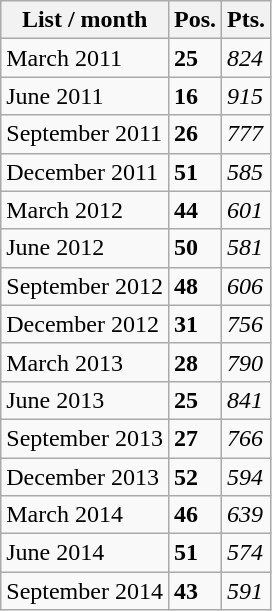<table class="wikitable">
<tr>
<th>List / month</th>
<th>Pos.</th>
<th>Pts.</th>
</tr>
<tr>
<td>March 2011</td>
<td><strong>25</strong></td>
<td><em>824</em></td>
</tr>
<tr>
<td>June 2011</td>
<td><strong>16</strong></td>
<td><em>915</em></td>
</tr>
<tr>
<td>September 2011</td>
<td><strong>26</strong></td>
<td><em>777</em></td>
</tr>
<tr>
<td>December 2011</td>
<td><strong>51</strong></td>
<td><em>585</em></td>
</tr>
<tr>
<td>March 2012</td>
<td><strong>44</strong></td>
<td><em>601</em></td>
</tr>
<tr>
<td>June 2012</td>
<td><strong>50</strong></td>
<td><em>581</em></td>
</tr>
<tr>
<td>September 2012</td>
<td><strong>48</strong></td>
<td><em>606</em></td>
</tr>
<tr>
<td>December 2012</td>
<td><strong>31</strong></td>
<td><em>756</em></td>
</tr>
<tr>
<td>March 2013</td>
<td><strong>28</strong></td>
<td><em>790</em></td>
</tr>
<tr>
<td>June 2013</td>
<td><strong>25</strong></td>
<td><em>841</em></td>
</tr>
<tr>
<td>September 2013</td>
<td><strong>27</strong></td>
<td><em>766</em></td>
</tr>
<tr>
<td>December 2013</td>
<td><strong>52</strong></td>
<td><em>594</em></td>
</tr>
<tr>
<td>March 2014</td>
<td><strong>46</strong></td>
<td><em>639</em></td>
</tr>
<tr>
<td>June 2014</td>
<td><strong>51</strong></td>
<td><em>574</em></td>
</tr>
<tr>
<td>September 2014</td>
<td><strong>43</strong></td>
<td><em>591</em></td>
</tr>
</table>
